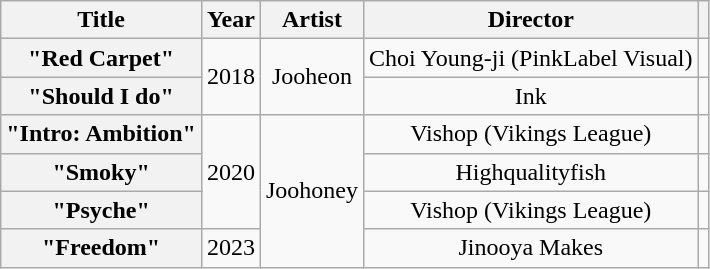<table class="wikitable plainrowheaders" style="text-align:center;">
<tr>
<th scope="col">Title</th>
<th scope="col">Year</th>
<th scope="col">Artist</th>
<th scope="col">Director</th>
<th scope="col" class="unsortable"></th>
</tr>
<tr>
<th scope="row">"Red Carpet"</th>
<td rowspan="2">2018</td>
<td rowspan="2">Jooheon</td>
<td>Choi Young-ji (PinkLabel Visual)</td>
<td></td>
</tr>
<tr>
<th scope="row">"Should I do"</th>
<td>Ink</td>
<td></td>
</tr>
<tr>
<th scope="row">"Intro: Ambition"</th>
<td rowspan="3">2020</td>
<td rowspan="4">Joohoney</td>
<td>Vishop (Vikings League)</td>
<td></td>
</tr>
<tr>
<th scope="row">"Smoky"</th>
<td>Highqualityfish</td>
<td></td>
</tr>
<tr>
<th scope="row">"Psyche"</th>
<td>Vishop (Vikings League)</td>
<td></td>
</tr>
<tr>
<th scope="row">"Freedom"</th>
<td>2023</td>
<td>Jinooya Makes</td>
<td></td>
</tr>
</table>
